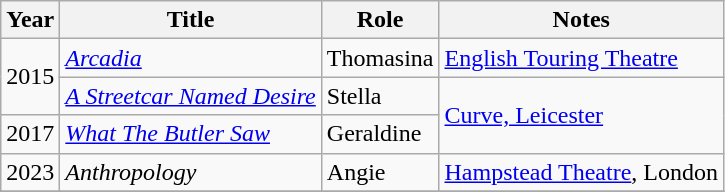<table class="wikitable sortable">
<tr>
<th scope="col">Year</th>
<th scope="col">Title</th>
<th scope="col">Role</th>
<th scope="col" class="unsortable">Notes</th>
</tr>
<tr>
<td rowspan=2>2015</td>
<td><em><a href='#'>Arcadia</a></em></td>
<td>Thomasina</td>
<td><a href='#'>English Touring Theatre</a></td>
</tr>
<tr>
<td><em><a href='#'>A Streetcar Named Desire</a></em></td>
<td>Stella</td>
<td rowspan=2><a href='#'>Curve, Leicester</a></td>
</tr>
<tr>
<td>2017</td>
<td><em><a href='#'>What The Butler Saw</a></em></td>
<td>Geraldine</td>
</tr>
<tr>
<td>2023</td>
<td><em>Anthropology</em></td>
<td>Angie</td>
<td><a href='#'>Hampstead Theatre</a>, London</td>
</tr>
<tr>
</tr>
</table>
